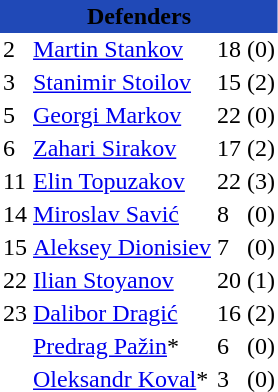<table class="toccolours" border="0" cellpadding="2" cellspacing="0" align="left" style="margin:0.5em;">
<tr>
<th colspan="4" align="center" bgcolor="#2049B7"><span>Defenders</span></th>
</tr>
<tr>
<td>2</td>
<td> <a href='#'>Martin Stankov</a></td>
<td>18</td>
<td>(0)</td>
</tr>
<tr>
<td>3</td>
<td> <a href='#'>Stanimir Stoilov</a></td>
<td>15</td>
<td>(2)</td>
</tr>
<tr>
<td>5</td>
<td> <a href='#'>Georgi Markov</a></td>
<td>22</td>
<td>(0)</td>
</tr>
<tr>
<td>6</td>
<td> <a href='#'>Zahari Sirakov</a></td>
<td>17</td>
<td>(2)</td>
</tr>
<tr>
<td>11</td>
<td> <a href='#'>Elin Topuzakov</a></td>
<td>22</td>
<td>(3)</td>
</tr>
<tr>
<td>14</td>
<td> <a href='#'>Miroslav Savić</a></td>
<td>8</td>
<td>(0)</td>
</tr>
<tr>
<td>15</td>
<td> <a href='#'>Aleksey Dionisiev</a></td>
<td>7</td>
<td>(0)</td>
</tr>
<tr>
<td>22</td>
<td> <a href='#'>Ilian Stoyanov</a></td>
<td>20</td>
<td>(1)</td>
</tr>
<tr>
<td>23</td>
<td> <a href='#'>Dalibor Dragić</a></td>
<td>16</td>
<td>(2)</td>
</tr>
<tr>
<td></td>
<td> <a href='#'>Predrag Pažin</a>*</td>
<td>6</td>
<td>(0)</td>
</tr>
<tr>
<td></td>
<td> <a href='#'>Oleksandr Koval</a>*</td>
<td>3</td>
<td>(0)</td>
</tr>
<tr>
</tr>
</table>
